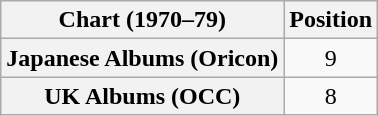<table class="wikitable sortable plainrowheaders" style="text-align:center">
<tr>
<th scope="col">Chart (1970–79)</th>
<th scope="col">Position</th>
</tr>
<tr>
<th scope="row">Japanese Albums (Oricon)</th>
<td>9</td>
</tr>
<tr>
<th scope="row">UK Albums (OCC)</th>
<td>8</td>
</tr>
</table>
